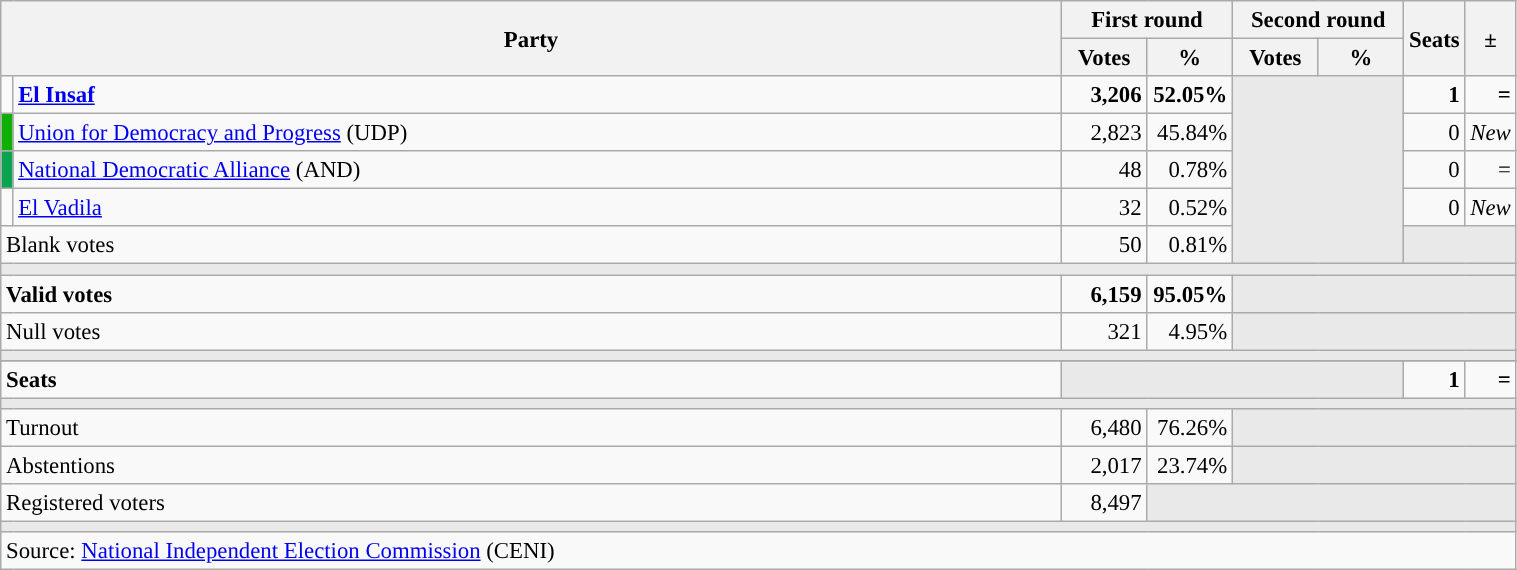<table class="wikitable" style="text-align:right;font-size:95%;">
<tr>
<th rowspan="2" colspan="2" width="700">Party</th>
<th colspan="2">First round</th>
<th colspan="2">Second round</th>
<th rowspan="2" width="25">Seats</th>
<th rowspan="2" width="20">±</th>
</tr>
<tr>
<th width="50">Votes</th>
<th width="50">%</th>
<th width="50">Votes</th>
<th width="50">%</th>
</tr>
<tr>
<td width="1" style="color:inherit;background:"></td>
<td style="text-align:left;"><strong><a href='#'>El Insaf</a></strong></td>
<td><strong>3,206</strong></td>
<td><strong>52.05%</strong></td>
<td colspan="2" rowspan="5" style="background:#E9E9E9;"></td>
<td><strong>1</strong></td>
<td><strong>=</strong></td>
</tr>
<tr>
<td width="1" style="color:inherit;background:#0FAF05;"></td>
<td style="text-align:left;"><a href='#'>Union for Democracy and Progress</a> (UDP)</td>
<td>2,823</td>
<td>45.84%</td>
<td>0</td>
<td><em>New</em></td>
</tr>
<tr>
<td width="1" style="color:inherit;background:#0AA450;"></td>
<td style="text-align:left;"><a href='#'>National Democratic Alliance</a> (AND)</td>
<td>48</td>
<td>0.78%</td>
<td>0</td>
<td>=</td>
</tr>
<tr>
<td width="1" style="color:inherit;background:"></td>
<td style="text-align:left;"><a href='#'>El Vadila</a></td>
<td>32</td>
<td>0.52%</td>
<td>0</td>
<td><em>New</em></td>
</tr>
<tr>
<td colspan="2" style="text-align:left;">Blank votes</td>
<td>50</td>
<td>0.81%</td>
<td colspan="4" style="background:#E9E9E9;"></td>
</tr>
<tr>
<td colspan="8" style="background:#E9E9E9;"></td>
</tr>
<tr style="font-weight:bold;">
<td colspan="2" style="text-align:left;">Valid votes</td>
<td>6,159</td>
<td>95.05%</td>
<td colspan="4" style="background:#E9E9E9;"></td>
</tr>
<tr>
<td colspan="2" style="text-align:left;">Null votes</td>
<td>321</td>
<td>4.95%</td>
<td colspan="4" style="background:#E9E9E9;"></td>
</tr>
<tr>
<td colspan="8" style="background:#E9E9E9;"></td>
</tr>
<tr>
</tr>
<tr style="font-weight:bold;">
<td colspan="2" style="text-align:left;">Seats</td>
<td colspan="4" style="background:#E9E9E9;"></td>
<td>1</td>
<td>=</td>
</tr>
<tr>
<td colspan="8" style="background:#E9E9E9;"></td>
</tr>
<tr>
<td colspan="2" style="text-align:left;">Turnout</td>
<td>6,480</td>
<td>76.26%</td>
<td colspan="4" style="background:#E9E9E9;"></td>
</tr>
<tr>
<td colspan="2" style="text-align:left;">Abstentions</td>
<td>2,017</td>
<td>23.74%</td>
<td colspan="4" style="background:#E9E9E9;"></td>
</tr>
<tr>
<td colspan="2" style="text-align:left;">Registered voters</td>
<td>8,497</td>
<td colspan="5" style="background:#E9E9E9;"></td>
</tr>
<tr>
<td colspan="8" style="background:#E9E9E9;"></td>
</tr>
<tr>
<td colspan="8" style="text-align:left;">Source: <a href='#'>National Independent Election Commission</a> (CENI)</td>
</tr>
</table>
